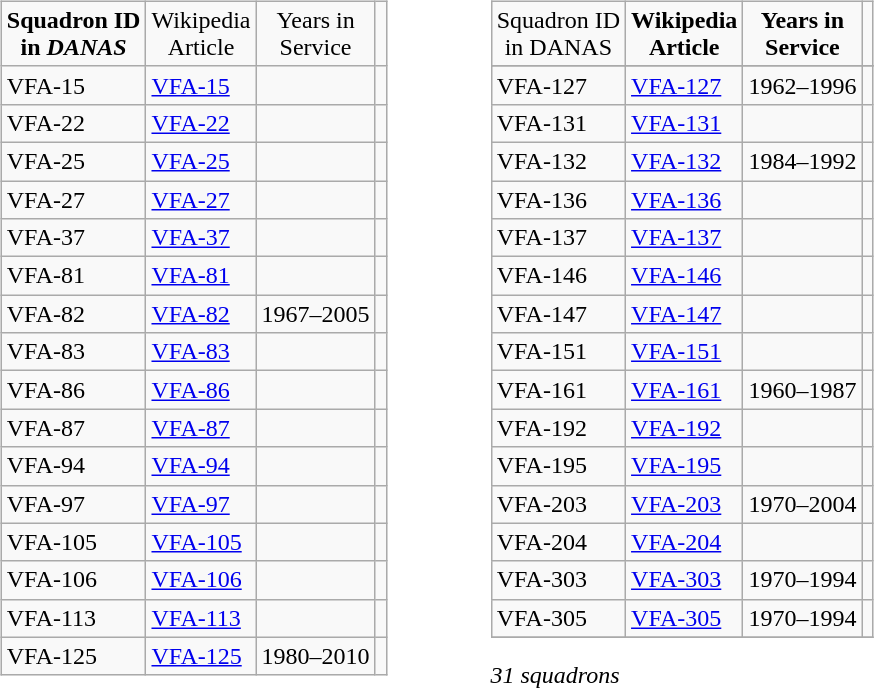<table>
<tr>
<td valign="top" style="padding-right: 50px;"><br><table class="wikitable">
<tr>
<td align="center"><strong>Squadron ID<br>in <em>DANAS<strong><em></td>
<td align="center"></strong>Wikipedia<br>Article<strong></td>
<td align="center"></strong>Years in<br>Service<strong></td>
<td><br></td>
</tr>
<tr>
<td>VFA-15</td>
<td><a href='#'>VFA-15</a></td>
<td></td>
<td></td>
</tr>
<tr>
<td>VFA-22</td>
<td><a href='#'>VFA-22</a></td>
<td></td>
<td></td>
</tr>
<tr>
<td>VFA-25</td>
<td><a href='#'>VFA-25</a></td>
<td></td>
<td></td>
</tr>
<tr>
<td>VFA-27</td>
<td><a href='#'>VFA-27</a></td>
<td></td>
<td></td>
</tr>
<tr>
<td>VFA-37</td>
<td><a href='#'>VFA-37</a></td>
<td></td>
<td></td>
</tr>
<tr>
<td>VFA-81</td>
<td><a href='#'>VFA-81</a></td>
<td></td>
<td></td>
</tr>
<tr>
<td>VFA-82</td>
<td><a href='#'>VFA-82</a></td>
<td>1967–2005</td>
<td></td>
</tr>
<tr>
<td>VFA-83</td>
<td><a href='#'>VFA-83</a></td>
<td></td>
<td></td>
</tr>
<tr>
<td>VFA-86</td>
<td><a href='#'>VFA-86</a></td>
<td></td>
<td></td>
</tr>
<tr>
<td>VFA-87</td>
<td><a href='#'>VFA-87</a></td>
<td></td>
<td></td>
</tr>
<tr>
<td>VFA-94</td>
<td><a href='#'>VFA-94</a></td>
<td></td>
<td></td>
</tr>
<tr>
<td>VFA-97</td>
<td><a href='#'>VFA-97</a></td>
<td></td>
<td></td>
</tr>
<tr>
<td>VFA-105</td>
<td><a href='#'>VFA-105</a></td>
<td></td>
<td></td>
</tr>
<tr>
<td>VFA-106</td>
<td><a href='#'>VFA-106</a></td>
<td></td>
<td></td>
</tr>
<tr>
<td>VFA-113</td>
<td><a href='#'>VFA-113</a></td>
<td></td>
<td></td>
</tr>
<tr>
<td>VFA-125</td>
<td><a href='#'>VFA-125</a></td>
<td>1980–2010</td>
<td></td>
</tr>
</table>
</td>
<td valign="top"><br><table class="wikitable">
<tr>
<td align="center"></strong>Squadron ID<br>in </em>DANAS</em></strong></td>
<td align="center"><strong>Wikipedia<br>Article</strong></td>
<td align="center"><strong>Years in<br>Service</strong></td>
<td><br></td>
</tr>
<tr>
</tr>
<tr>
<td>VFA-127</td>
<td><a href='#'>VFA-127</a></td>
<td>1962–1996</td>
<td></td>
</tr>
<tr>
<td>VFA-131</td>
<td><a href='#'>VFA-131</a></td>
<td></td>
<td></td>
</tr>
<tr>
<td>VFA-132</td>
<td><a href='#'>VFA-132</a></td>
<td>1984–1992</td>
<td></td>
</tr>
<tr>
<td>VFA-136</td>
<td><a href='#'>VFA-136</a></td>
<td></td>
<td></td>
</tr>
<tr>
<td>VFA-137</td>
<td><a href='#'>VFA-137</a></td>
<td></td>
<td></td>
</tr>
<tr>
<td>VFA-146</td>
<td><a href='#'>VFA-146</a></td>
<td></td>
<td></td>
</tr>
<tr>
<td>VFA-147</td>
<td><a href='#'>VFA-147</a></td>
<td></td>
<td></td>
</tr>
<tr>
<td>VFA-151</td>
<td><a href='#'>VFA-151</a></td>
<td></td>
<td></td>
</tr>
<tr>
<td>VFA-161</td>
<td><a href='#'>VFA-161</a></td>
<td>1960–1987</td>
<td></td>
</tr>
<tr>
<td>VFA-192</td>
<td><a href='#'>VFA-192</a></td>
<td></td>
<td></td>
</tr>
<tr>
<td>VFA-195</td>
<td><a href='#'>VFA-195</a></td>
<td></td>
<td></td>
</tr>
<tr>
<td>VFA-203</td>
<td><a href='#'>VFA-203</a></td>
<td>1970–2004</td>
<td></td>
</tr>
<tr>
<td>VFA-204</td>
<td><a href='#'>VFA-204</a></td>
<td></td>
<td></td>
</tr>
<tr>
<td>VFA-303</td>
<td><a href='#'>VFA-303</a></td>
<td>1970–1994</td>
<td></td>
</tr>
<tr>
<td>VFA-305</td>
<td><a href='#'>VFA-305</a></td>
<td>1970–1994</td>
<td></td>
</tr>
<tr>
</tr>
</table>
<em>31 squadrons</em></td>
</tr>
</table>
